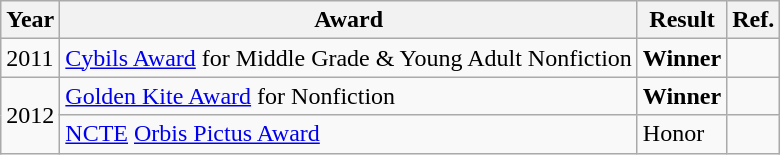<table class="wikitable sortable mw-collapsible">
<tr>
<th>Year</th>
<th>Award</th>
<th>Result</th>
<th>Ref.</th>
</tr>
<tr>
<td>2011</td>
<td><a href='#'>Cybils Award</a> for Middle Grade & Young Adult Nonfiction</td>
<td><strong>Winner</strong></td>
<td></td>
</tr>
<tr>
<td rowspan="2">2012</td>
<td><a href='#'>Golden Kite Award</a> for Nonfiction</td>
<td><strong>Winner</strong></td>
<td></td>
</tr>
<tr>
<td><a href='#'>NCTE</a> <a href='#'>Orbis Pictus Award</a></td>
<td>Honor</td>
<td></td>
</tr>
</table>
